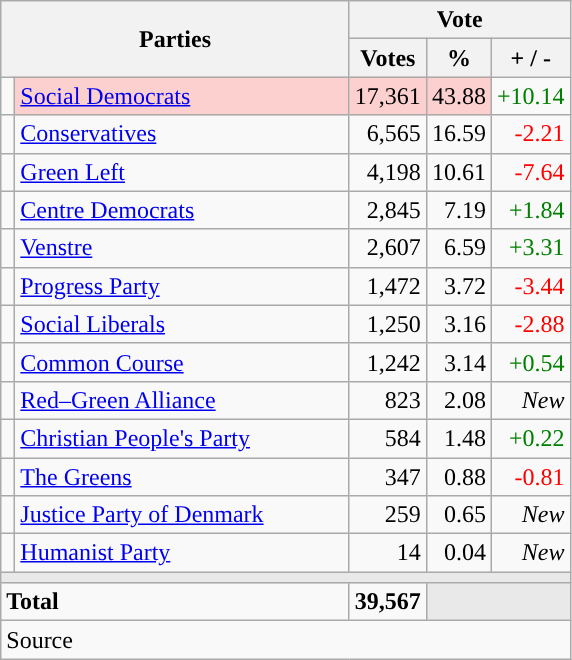<table class="wikitable" style="text-align:right;">
<tr>
<th style="text-align:centre;" rowspan="2" colspan="2" width="225">Parties</th>
<th colspan="3">Vote</th>
</tr>
<tr>
<th width="15">Votes</th>
<th width="15">%</th>
<th width="15">+ / -</th>
</tr>
<tr>
<td width="2" style="color:inherit;background:"></td>
<td bgcolor=#fbd0ce  align="left"><a href='#'>Social Democrats</a></td>
<td bgcolor=#fbd0ce>17,361</td>
<td bgcolor=#fbd0ce>43.88</td>
<td style=color:green;>+10.14</td>
</tr>
<tr>
<td width="2" style="color:inherit;background:"></td>
<td align="left"><a href='#'>Conservatives</a></td>
<td>6,565</td>
<td>16.59</td>
<td style=color:red;>-2.21</td>
</tr>
<tr>
<td width="2" style="color:inherit;background:"></td>
<td align="left"><a href='#'>Green Left</a></td>
<td>4,198</td>
<td>10.61</td>
<td style=color:red;>-7.64</td>
</tr>
<tr>
<td width="2" style="color:inherit;background:"></td>
<td align="left"><a href='#'>Centre Democrats</a></td>
<td>2,845</td>
<td>7.19</td>
<td style=color:green;>+1.84</td>
</tr>
<tr>
<td width="2" style="color:inherit;background:"></td>
<td align="left"><a href='#'>Venstre</a></td>
<td>2,607</td>
<td>6.59</td>
<td style=color:green;>+3.31</td>
</tr>
<tr>
<td width="2" style="color:inherit;background:"></td>
<td align="left"><a href='#'>Progress Party</a></td>
<td>1,472</td>
<td>3.72</td>
<td style=color:red;>-3.44</td>
</tr>
<tr>
<td width="2" style="color:inherit;background:"></td>
<td align="left"><a href='#'>Social Liberals</a></td>
<td>1,250</td>
<td>3.16</td>
<td style=color:red;>-2.88</td>
</tr>
<tr>
<td width="2" style="color:inherit;background:"></td>
<td align="left"><a href='#'>Common Course</a></td>
<td>1,242</td>
<td>3.14</td>
<td style=color:green;>+0.54</td>
</tr>
<tr>
<td width="2" style="color:inherit;background:"></td>
<td align="left"><a href='#'>Red–Green Alliance</a></td>
<td>823</td>
<td>2.08</td>
<td><em>New</em></td>
</tr>
<tr>
<td width="2" style="color:inherit;background:"></td>
<td align="left"><a href='#'>Christian People's Party</a></td>
<td>584</td>
<td>1.48</td>
<td style=color:green;>+0.22</td>
</tr>
<tr>
<td width="2" style="color:inherit;background:"></td>
<td align="left"><a href='#'>The Greens</a></td>
<td>347</td>
<td>0.88</td>
<td style=color:red;>-0.81</td>
</tr>
<tr>
<td width="2" style="color:inherit;background:"></td>
<td align="left"><a href='#'>Justice Party of Denmark</a></td>
<td>259</td>
<td>0.65</td>
<td><em>New</em></td>
</tr>
<tr>
<td width="2" style="color:inherit;background:"></td>
<td align="left"><a href='#'>Humanist Party</a></td>
<td>14</td>
<td>0.04</td>
<td><em>New</em></td>
</tr>
<tr>
<td colspan="7" bgcolor="#E9E9E9"></td>
</tr>
<tr>
<td align="left" colspan="2"><strong>Total</strong></td>
<td><strong>39,567</strong></td>
<td bgcolor="#E9E9E9" colspan="2"></td>
</tr>
<tr>
<td align="left" colspan="6">Source</td>
</tr>
</table>
